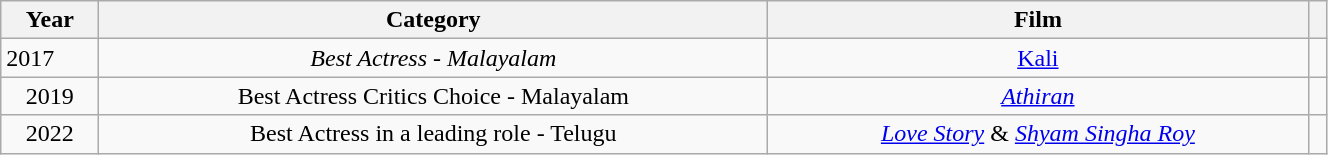<table class="wikitable" style="width:70%;">
<tr>
<th scope="col">Year</th>
<th scope="col">Category</th>
<th scope="col">Film</th>
<th scope="col" class="unsortable"></th>
</tr>
<tr>
<td style="text-align:left;">2017</td>
<td style="text-align:center;"><em>Best Actress - Malayalam</em></td>
<td style="text-align:center;"><a href='#'>Kali</a></td>
<td></td>
</tr>
<tr>
<td style="text-align:center;">2019</td>
<td style="text-align:center;">Best Actress Critics Choice - Malayalam</td>
<td style="text-align:center;"><em><a href='#'>Athiran</a></em></td>
<td></td>
</tr>
<tr>
<td style="text-align:center;">2022</td>
<td style="text-align:center;">Best Actress in a leading role - Telugu</td>
<td style="text-align:center;"><em><a href='#'>Love Story</a></em> & <em><a href='#'>Shyam Singha Roy</a></em></td>
<td></td>
</tr>
</table>
